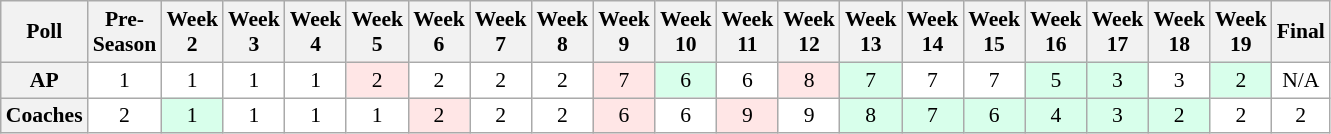<table class="wikitable" style="white-space:nowrap;font-size:90%">
<tr>
<th>Poll</th>
<th>Pre-<br>Season</th>
<th>Week<br>2</th>
<th>Week<br>3</th>
<th>Week<br>4</th>
<th>Week<br>5</th>
<th>Week<br>6</th>
<th>Week<br>7</th>
<th>Week<br>8</th>
<th>Week<br>9</th>
<th>Week<br>10</th>
<th>Week<br>11</th>
<th>Week<br>12</th>
<th>Week<br>13</th>
<th>Week<br>14</th>
<th>Week<br>15</th>
<th>Week<br>16</th>
<th>Week<br>17</th>
<th>Week<br>18</th>
<th>Week<br>19</th>
<th>Final</th>
</tr>
<tr style="text-align:center;">
<th>AP</th>
<td style="background:#FFF;">1</td>
<td style="background:#FFF;">1</td>
<td style="background:#FFF;">1</td>
<td style="background:#FFF;">1</td>
<td style="background:#FFE6E6;">2</td>
<td style="background:#FFF;">2</td>
<td style="background:#FFF;">2</td>
<td style="background:#FFF;">2</td>
<td style="background:#FFE6E6;">7</td>
<td style="background:#D8FFEB;">6</td>
<td style="background:#FFF;">6</td>
<td style="background:#FFE6E6;">8</td>
<td style="background:#D8FFEB;">7</td>
<td style="background:#FFF;">7</td>
<td style="background:#FFF;">7</td>
<td style="background:#D8FFEB;">5</td>
<td style="background:#D8FFEB;">3</td>
<td style="background:#FFF;">3</td>
<td style="background:#D8FFEB;">2</td>
<td style="background:#FFF;">N/A</td>
</tr>
<tr style="text-align:center;">
<th>Coaches</th>
<td style="background:#FFF;">2</td>
<td style="background:#D8FFEB;">1</td>
<td style="background:#FFF;">1</td>
<td style="background:#FFF;">1</td>
<td style="background:#FFF;">1</td>
<td style="background:#FFE6E6;">2</td>
<td style="background:#FFF;">2</td>
<td style="background:#FFF;">2</td>
<td style="background:#FFE6E6;">6</td>
<td style="background:#FFF;">6</td>
<td style="background:#FFE6E6;">9</td>
<td style="background:#FFF;">9</td>
<td style="background:#D8FFEB;">8</td>
<td style="background:#D8FFEB;">7</td>
<td style="background:#D8FFEB;">6</td>
<td style="background:#D8FFEB;">4</td>
<td style="background:#D8FFEB;">3</td>
<td style="background:#D8FFEB;">2</td>
<td style="background:#FFF;">2</td>
<td style="background:#FFF;">2</td>
</tr>
</table>
